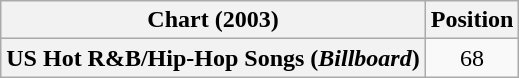<table class="wikitable plainrowheaders" style="text-align:center">
<tr>
<th scope="col">Chart (2003)</th>
<th scope="col">Position</th>
</tr>
<tr>
<th scope="row">US Hot R&B/Hip-Hop Songs (<em>Billboard</em>)</th>
<td>68</td>
</tr>
</table>
